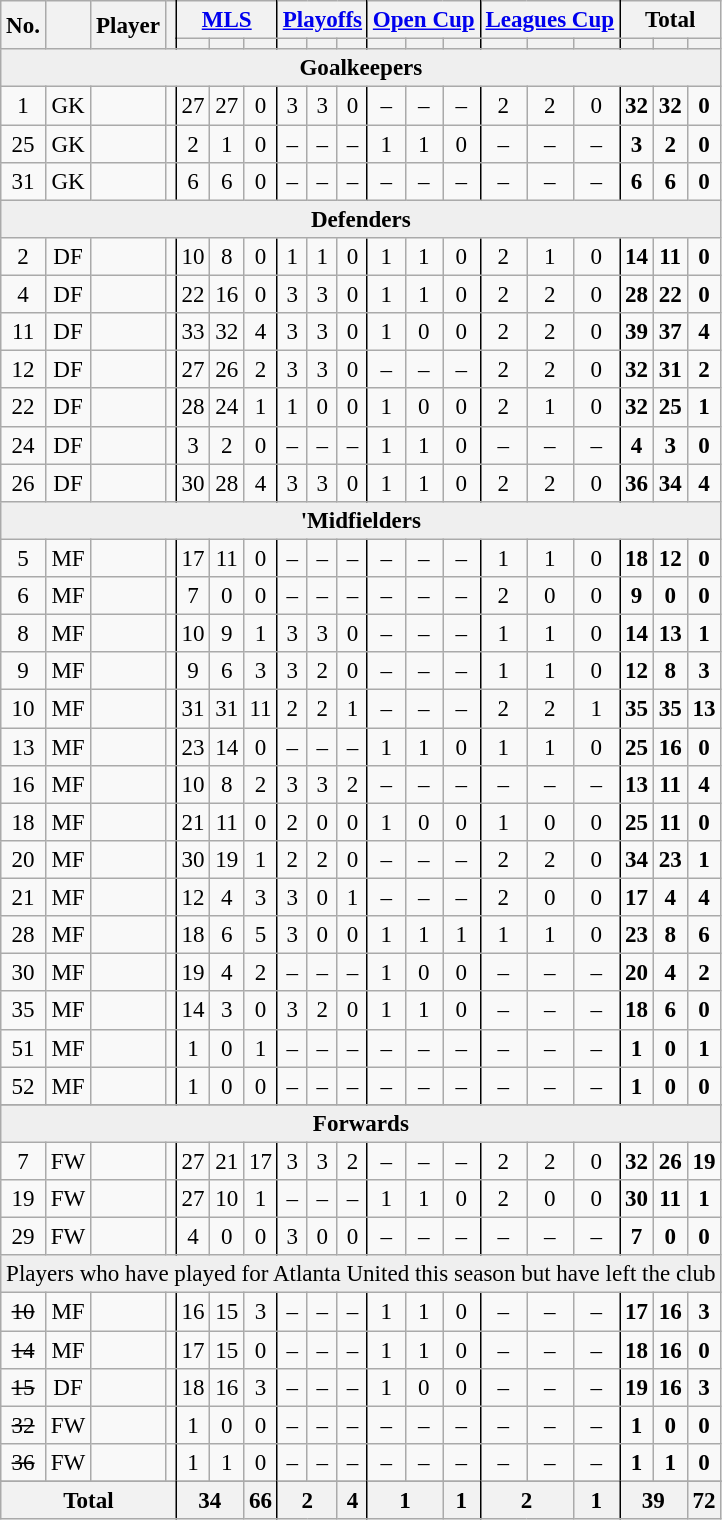<table class="wikitable sortable nowrap" style="text-align:center; font-size:96%;">
<tr>
<th rowspan="2">No.</th>
<th rowspan="2"></th>
<th rowspan="2">Player</th>
<th rowspan="2" style="border-right: 1pt black solid"></th>
<th colspan="3" style="border-right: 1pt black solid"><a href='#'>MLS</a></th>
<th colspan="3" style="border-right: 1pt black solid"><a href='#'>Playoffs</a></th>
<th colspan="3" style="border-right: 1pt black solid"><a href='#'>Open Cup</a></th>
<th colspan="3" style="border-right: 1pt black solid"><a href='#'>Leagues Cup</a></th>
<th colspan="3">Total</th>
</tr>
<tr>
<th></th>
<th></th>
<th style="border-right: 1pt black solid"></th>
<th></th>
<th></th>
<th style="border-right: 1pt black solid"></th>
<th></th>
<th></th>
<th style="border-right: 1pt black solid"></th>
<th></th>
<th></th>
<th style="border-right: 1pt black solid"></th>
<th></th>
<th></th>
<th></th>
</tr>
<tr bgcolor=efefef class="sortbottom">
<td colspan=19><strong>Goalkeepers</strong></td>
</tr>
<tr>
<td>1</td>
<td>GK</td>
<td align=left></td>
<td style="border-right: 1pt black solid"></td>
<td>27</td>
<td>27</td>
<td style="border-right: 1pt black solid">0</td>
<td>3</td>
<td>3</td>
<td style="border-right: 1pt black solid">0</td>
<td>–</td>
<td>–</td>
<td style="border-right: 1pt black solid">–</td>
<td>2</td>
<td>2</td>
<td style="border-right: 1pt black solid">0</td>
<td><strong>32</strong></td>
<td><strong>32</strong></td>
<td><strong>0</strong></td>
</tr>
<tr>
<td>25</td>
<td>GK</td>
<td align=left></td>
<td style="border-right: 1pt black solid"></td>
<td>2</td>
<td>1</td>
<td style="border-right: 1pt black solid">0</td>
<td>–</td>
<td>–</td>
<td style="border-right: 1pt black solid">–</td>
<td>1</td>
<td>1</td>
<td style="border-right: 1pt black solid">0</td>
<td>–</td>
<td>–</td>
<td style="border-right: 1pt black solid">–</td>
<td><strong>3</strong></td>
<td><strong>2</strong></td>
<td><strong>0</strong></td>
</tr>
<tr>
<td>31</td>
<td>GK</td>
<td align=left></td>
<td style="border-right: 1pt black solid"></td>
<td>6</td>
<td>6</td>
<td style="border-right: 1pt black solid">0</td>
<td>–</td>
<td>–</td>
<td style="border-right: 1pt black solid">–</td>
<td>–</td>
<td>–</td>
<td style="border-right: 1pt black solid">–</td>
<td>–</td>
<td>–</td>
<td style="border-right: 1pt black solid">–</td>
<td><strong>6</strong></td>
<td><strong>6</strong></td>
<td><strong>0</strong></td>
</tr>
<tr bgcolor=efefef class="sortbottom">
<td colspan=19><strong>Defenders</strong></td>
</tr>
<tr>
<td>2</td>
<td>DF</td>
<td align=left></td>
<td style="border-right: 1pt black solid"></td>
<td>10</td>
<td>8</td>
<td style="border-right: 1pt black solid">0</td>
<td>1</td>
<td>1</td>
<td style="border-right: 1pt black solid">0</td>
<td>1</td>
<td>1</td>
<td style="border-right: 1pt black solid">0</td>
<td>2</td>
<td>1</td>
<td style="border-right: 1pt black solid">0</td>
<td><strong>14</strong></td>
<td><strong>11</strong></td>
<td><strong>0</strong></td>
</tr>
<tr>
<td>4</td>
<td>DF</td>
<td align=left></td>
<td style="border-right: 1pt black solid"></td>
<td>22</td>
<td>16</td>
<td style="border-right: 1pt black solid">0</td>
<td>3</td>
<td>3</td>
<td style="border-right: 1pt black solid">0</td>
<td>1</td>
<td>1</td>
<td style="border-right: 1pt black solid">0</td>
<td>2</td>
<td>2</td>
<td style="border-right: 1pt black solid">0</td>
<td><strong>28</strong></td>
<td><strong>22</strong></td>
<td><strong>0</strong></td>
</tr>
<tr>
<td>11</td>
<td>DF</td>
<td align=left></td>
<td style="border-right: 1pt black solid"></td>
<td>33</td>
<td>32</td>
<td style="border-right: 1pt black solid">4</td>
<td>3</td>
<td>3</td>
<td style="border-right: 1pt black solid">0</td>
<td>1</td>
<td>0</td>
<td style="border-right: 1pt black solid">0</td>
<td>2</td>
<td>2</td>
<td style="border-right: 1pt black solid">0</td>
<td><strong>39</strong></td>
<td><strong>37</strong></td>
<td><strong>4</strong></td>
</tr>
<tr>
<td>12</td>
<td>DF</td>
<td align=left></td>
<td style="border-right: 1pt black solid"></td>
<td>27</td>
<td>26</td>
<td style="border-right: 1pt black solid">2</td>
<td>3</td>
<td>3</td>
<td style="border-right: 1pt black solid">0</td>
<td>–</td>
<td>–</td>
<td style="border-right: 1pt black solid">–</td>
<td>2</td>
<td>2</td>
<td style="border-right: 1pt black solid">0</td>
<td><strong>32</strong></td>
<td><strong>31</strong></td>
<td><strong>2</strong></td>
</tr>
<tr>
<td>22</td>
<td>DF</td>
<td align=left></td>
<td style="border-right: 1pt black solid"></td>
<td>28</td>
<td>24</td>
<td style="border-right: 1pt black solid">1</td>
<td>1</td>
<td>0</td>
<td style="border-right: 1pt black solid">0</td>
<td>1</td>
<td>0</td>
<td style="border-right: 1pt black solid">0</td>
<td>2</td>
<td>1</td>
<td style="border-right: 1pt black solid">0</td>
<td><strong>32</strong></td>
<td><strong>25</strong></td>
<td><strong>1</strong></td>
</tr>
<tr>
<td>24</td>
<td>DF</td>
<td align=left></td>
<td style="border-right: 1pt black solid"></td>
<td>3</td>
<td>2</td>
<td style="border-right: 1pt black solid">0</td>
<td>–</td>
<td>–</td>
<td style="border-right: 1pt black solid">–</td>
<td>1</td>
<td>1</td>
<td style="border-right: 1pt black solid">0</td>
<td>–</td>
<td>–</td>
<td style="border-right: 1pt black solid">–</td>
<td><strong>4</strong></td>
<td><strong>3</strong></td>
<td><strong>0</strong></td>
</tr>
<tr>
<td>26</td>
<td>DF</td>
<td align=left></td>
<td style="border-right: 1pt black solid"></td>
<td>30</td>
<td>28</td>
<td style="border-right: 1pt black solid">4</td>
<td>3</td>
<td>3</td>
<td style="border-right: 1pt black solid">0</td>
<td>1</td>
<td>1</td>
<td style="border-right: 1pt black solid">0</td>
<td>2</td>
<td>2</td>
<td style="border-right: 1pt black solid">0</td>
<td><strong>36</strong></td>
<td><strong>34</strong></td>
<td><strong>4</strong></td>
</tr>
<tr bgcolor=efefef class="sortbottom">
<td colspan=19><strong>'Midfielders</strong></td>
</tr>
<tr>
<td>5</td>
<td>MF</td>
<td align=left></td>
<td style="border-right: 1pt black solid"></td>
<td>17</td>
<td>11</td>
<td style="border-right: 1pt black solid">0</td>
<td>–</td>
<td>–</td>
<td style="border-right: 1pt black solid">–</td>
<td>–</td>
<td>–</td>
<td style="border-right: 1pt black solid">–</td>
<td>1</td>
<td>1</td>
<td style="border-right: 1pt black solid">0</td>
<td><strong>18</strong></td>
<td><strong>12</strong></td>
<td><strong>0</strong></td>
</tr>
<tr>
<td>6</td>
<td>MF</td>
<td align=left></td>
<td style="border-right: 1pt black solid"></td>
<td>7</td>
<td>0</td>
<td style="border-right: 1pt black solid">0</td>
<td>–</td>
<td>–</td>
<td style="border-right: 1pt black solid">–</td>
<td>–</td>
<td>–</td>
<td style="border-right: 1pt black solid">–</td>
<td>2</td>
<td>0</td>
<td style="border-right: 1pt black solid">0</td>
<td><strong>9</strong></td>
<td><strong>0</strong></td>
<td><strong>0</strong></td>
</tr>
<tr>
<td>8</td>
<td>MF</td>
<td align=left></td>
<td style="border-right: 1pt black solid"></td>
<td>10</td>
<td>9</td>
<td style="border-right: 1pt black solid">1</td>
<td>3</td>
<td>3</td>
<td style="border-right: 1pt black solid">0</td>
<td>–</td>
<td>–</td>
<td style="border-right: 1pt black solid">–</td>
<td>1</td>
<td>1</td>
<td style="border-right: 1pt black solid">0</td>
<td><strong>14</strong></td>
<td><strong>13</strong></td>
<td><strong>1</strong></td>
</tr>
<tr>
<td>9</td>
<td>MF</td>
<td align=left></td>
<td style="border-right: 1pt black solid"></td>
<td>9</td>
<td>6</td>
<td style="border-right: 1pt black solid">3</td>
<td>3</td>
<td>2</td>
<td style="border-right: 1pt black solid">0</td>
<td>–</td>
<td>–</td>
<td style="border-right: 1pt black solid">–</td>
<td>1</td>
<td>1</td>
<td style="border-right: 1pt black solid">0</td>
<td><strong>12</strong></td>
<td><strong>8</strong></td>
<td><strong>3</strong></td>
</tr>
<tr>
<td>10</td>
<td>MF</td>
<td align=left></td>
<td style="border-right: 1pt black solid"></td>
<td>31</td>
<td>31</td>
<td style="border-right: 1pt black solid">11</td>
<td>2</td>
<td>2</td>
<td style="border-right: 1pt black solid">1</td>
<td>–</td>
<td>–</td>
<td style="border-right: 1pt black solid">–</td>
<td>2</td>
<td>2</td>
<td style="border-right: 1pt black solid">1</td>
<td><strong>35</strong></td>
<td><strong>35</strong></td>
<td><strong>13</strong></td>
</tr>
<tr>
<td>13</td>
<td>MF</td>
<td align=left></td>
<td style="border-right: 1pt black solid"></td>
<td>23</td>
<td>14</td>
<td style="border-right: 1pt black solid">0</td>
<td>–</td>
<td>–</td>
<td style="border-right: 1pt black solid">–</td>
<td>1</td>
<td>1</td>
<td style="border-right: 1pt black solid">0</td>
<td>1</td>
<td>1</td>
<td style="border-right: 1pt black solid">0</td>
<td><strong>25</strong></td>
<td><strong>16</strong></td>
<td><strong>0</strong></td>
</tr>
<tr>
<td>16</td>
<td>MF</td>
<td align=left></td>
<td style="border-right: 1pt black solid"></td>
<td>10</td>
<td>8</td>
<td style="border-right: 1pt black solid">2</td>
<td>3</td>
<td>3</td>
<td style="border-right: 1pt black solid">2</td>
<td>–</td>
<td>–</td>
<td style="border-right: 1pt black solid">–</td>
<td>–</td>
<td>–</td>
<td style="border-right: 1pt black solid">–</td>
<td><strong>13</strong></td>
<td><strong>11</strong></td>
<td><strong>4</strong></td>
</tr>
<tr>
<td>18</td>
<td>MF</td>
<td align=left></td>
<td style="border-right: 1pt black solid"></td>
<td>21</td>
<td>11</td>
<td style="border-right: 1pt black solid">0</td>
<td>2</td>
<td>0</td>
<td style="border-right: 1pt black solid">0</td>
<td>1</td>
<td>0</td>
<td style="border-right: 1pt black solid">0</td>
<td>1</td>
<td>0</td>
<td style="border-right: 1pt black solid">0</td>
<td><strong>25</strong></td>
<td><strong>11</strong></td>
<td><strong>0</strong></td>
</tr>
<tr>
<td>20</td>
<td>MF</td>
<td align=left></td>
<td style="border-right: 1pt black solid"></td>
<td>30</td>
<td>19</td>
<td style="border-right: 1pt black solid">1</td>
<td>2</td>
<td>2</td>
<td style="border-right: 1pt black solid">0</td>
<td>–</td>
<td>–</td>
<td style="border-right: 1pt black solid">–</td>
<td>2</td>
<td>2</td>
<td style="border-right: 1pt black solid">0</td>
<td><strong>34</strong></td>
<td><strong>23</strong></td>
<td><strong>1</strong></td>
</tr>
<tr>
<td>21</td>
<td>MF</td>
<td align=left></td>
<td style="border-right: 1pt black solid"></td>
<td>12</td>
<td>4</td>
<td style="border-right: 1pt black solid">3</td>
<td>3</td>
<td>0</td>
<td style="border-right: 1pt black solid">1</td>
<td>–</td>
<td>–</td>
<td style="border-right: 1pt black solid">–</td>
<td>2</td>
<td>0</td>
<td style="border-right: 1pt black solid">0</td>
<td><strong>17</strong></td>
<td><strong>4</strong></td>
<td><strong>4</strong></td>
</tr>
<tr>
<td>28</td>
<td>MF</td>
<td align=left></td>
<td style="border-right: 1pt black solid"></td>
<td>18</td>
<td>6</td>
<td style="border-right: 1pt black solid">5</td>
<td>3</td>
<td>0</td>
<td style="border-right: 1pt black solid">0</td>
<td>1</td>
<td>1</td>
<td style="border-right: 1pt black solid">1</td>
<td>1</td>
<td>1</td>
<td style="border-right: 1pt black solid">0</td>
<td><strong>23</strong></td>
<td><strong>8</strong></td>
<td><strong>6</strong></td>
</tr>
<tr>
<td>30</td>
<td>MF</td>
<td align=left></td>
<td style="border-right: 1pt black solid"></td>
<td>19</td>
<td>4</td>
<td style="border-right: 1pt black solid">2</td>
<td>–</td>
<td>–</td>
<td style="border-right: 1pt black solid">–</td>
<td>1</td>
<td>0</td>
<td style="border-right: 1pt black solid">0</td>
<td>–</td>
<td>–</td>
<td style="border-right: 1pt black solid">–</td>
<td><strong>20</strong></td>
<td><strong>4</strong></td>
<td><strong>2</strong></td>
</tr>
<tr>
<td>35</td>
<td>MF</td>
<td align=left></td>
<td style="border-right: 1pt black solid"></td>
<td>14</td>
<td>3</td>
<td style="border-right: 1pt black solid">0</td>
<td>3</td>
<td>2</td>
<td style="border-right: 1pt black solid">0</td>
<td>1</td>
<td>1</td>
<td style="border-right: 1pt black solid">0</td>
<td>–</td>
<td>–</td>
<td style="border-right: 1pt black solid">–</td>
<td><strong>18</strong></td>
<td><strong>6</strong></td>
<td><strong>0</strong></td>
</tr>
<tr>
<td>51</td>
<td>MF</td>
<td align=left></td>
<td style="border-right: 1pt black solid"></td>
<td>1</td>
<td>0</td>
<td style="border-right: 1pt black solid">1</td>
<td>–</td>
<td>–</td>
<td style="border-right: 1pt black solid">–</td>
<td>–</td>
<td>–</td>
<td style="border-right: 1pt black solid">–</td>
<td>–</td>
<td>–</td>
<td style="border-right: 1pt black solid">–</td>
<td><strong>1</strong></td>
<td><strong>0</strong></td>
<td><strong>1</strong></td>
</tr>
<tr>
<td>52</td>
<td>MF</td>
<td align=left></td>
<td style="border-right: 1pt black solid"></td>
<td>1</td>
<td>0</td>
<td style="border-right: 1pt black solid">0</td>
<td>–</td>
<td>–</td>
<td style="border-right: 1pt black solid">–</td>
<td>–</td>
<td>–</td>
<td style="border-right: 1pt black solid">–</td>
<td>–</td>
<td>–</td>
<td style="border-right: 1pt black solid">–</td>
<td><strong>1</strong></td>
<td><strong>0</strong></td>
<td><strong>0</strong></td>
</tr>
<tr>
</tr>
<tr bgcolor=efefef class="sortbottom">
<td colspan=19><strong>Forwards</strong></td>
</tr>
<tr>
<td>7</td>
<td>FW</td>
<td align=left></td>
<td style="border-right: 1pt black solid"></td>
<td>27</td>
<td>21</td>
<td style="border-right: 1pt black solid">17</td>
<td>3</td>
<td>3</td>
<td style="border-right: 1pt black solid">2</td>
<td>–</td>
<td>–</td>
<td style="border-right: 1pt black solid">–</td>
<td>2</td>
<td>2</td>
<td style="border-right: 1pt black solid">0</td>
<td><strong>32</strong></td>
<td><strong>26</strong></td>
<td><strong>19</strong></td>
</tr>
<tr>
<td>19</td>
<td>FW</td>
<td align=left></td>
<td style="border-right: 1pt black solid"></td>
<td>27</td>
<td>10</td>
<td style="border-right: 1pt black solid">1</td>
<td>–</td>
<td>–</td>
<td style="border-right: 1pt black solid">–</td>
<td>1</td>
<td>1</td>
<td style="border-right: 1pt black solid">0</td>
<td>2</td>
<td>0</td>
<td style="border-right: 1pt black solid">0</td>
<td><strong>30</strong></td>
<td><strong>11</strong></td>
<td><strong>1</strong></td>
</tr>
<tr>
<td>29</td>
<td>FW</td>
<td align=left></td>
<td style="border-right: 1pt black solid"></td>
<td>4</td>
<td>0</td>
<td style="border-right: 1pt black solid">0</td>
<td>3</td>
<td>0</td>
<td style="border-right: 1pt black solid">0</td>
<td>–</td>
<td>–</td>
<td style="border-right: 1pt black solid">–</td>
<td>–</td>
<td>–</td>
<td style="border-right: 1pt black solid">–</td>
<td><strong>7</strong></td>
<td><strong>0</strong></td>
<td><strong>0</strong></td>
</tr>
<tr bgcolor=efefef class="sortbottom">
<td colspan=19>Players who have played for Atlanta United this season but have left the club</td>
</tr>
<tr>
<td><s>10</s></td>
<td>MF</td>
<td align=left></td>
<td style="border-right: 1pt black solid"></td>
<td>16</td>
<td>15</td>
<td style="border-right: 1pt black solid">3</td>
<td>–</td>
<td>–</td>
<td style="border-right: 1pt black solid">–</td>
<td>1</td>
<td>1</td>
<td style="border-right: 1pt black solid">0</td>
<td>–</td>
<td>–</td>
<td style="border-right: 1pt black solid">–</td>
<td><strong>17</strong></td>
<td><strong>16</strong></td>
<td><strong>3</strong></td>
</tr>
<tr>
<td><s>14</s></td>
<td>MF</td>
<td align=left></td>
<td style="border-right: 1pt black solid"></td>
<td>17</td>
<td>15</td>
<td style="border-right: 1pt black solid">0</td>
<td>–</td>
<td>–</td>
<td style="border-right: 1pt black solid">–</td>
<td>1</td>
<td>1</td>
<td style="border-right: 1pt black solid">0</td>
<td>–</td>
<td>–</td>
<td style="border-right: 1pt black solid">–</td>
<td><strong>18</strong></td>
<td><strong>16</strong></td>
<td><strong>0</strong></td>
</tr>
<tr>
<td><s>15</s></td>
<td>DF</td>
<td align=left></td>
<td style="border-right: 1pt black solid"></td>
<td>18</td>
<td>16</td>
<td style="border-right: 1pt black solid">3</td>
<td>–</td>
<td>–</td>
<td style="border-right: 1pt black solid">–</td>
<td>1</td>
<td>0</td>
<td style="border-right: 1pt black solid">0</td>
<td>–</td>
<td>–</td>
<td style="border-right: 1pt black solid">–</td>
<td><strong>19</strong></td>
<td><strong>16</strong></td>
<td><strong>3</strong></td>
</tr>
<tr>
<td><s>32</s></td>
<td>FW</td>
<td align=left></td>
<td style="border-right: 1pt black solid"></td>
<td>1</td>
<td>0</td>
<td style="border-right: 1pt black solid">0</td>
<td>–</td>
<td>–</td>
<td style="border-right: 1pt black solid">–</td>
<td>–</td>
<td>–</td>
<td style="border-right: 1pt black solid">–</td>
<td>–</td>
<td>–</td>
<td style="border-right: 1pt black solid">–</td>
<td><strong>1</strong></td>
<td><strong>0</strong></td>
<td><strong>0</strong></td>
</tr>
<tr>
<td><s>36</s></td>
<td>FW</td>
<td align=left></td>
<td style="border-right: 1pt black solid"></td>
<td>1</td>
<td>1</td>
<td style="border-right: 1pt black solid">0</td>
<td>–</td>
<td>–</td>
<td style="border-right: 1pt black solid">–</td>
<td>–</td>
<td>–</td>
<td style="border-right: 1pt black solid">–</td>
<td>–</td>
<td>–</td>
<td style="border-right: 1pt black solid">–</td>
<td><strong>1</strong></td>
<td><strong>1</strong></td>
<td><strong>0</strong></td>
</tr>
<tr>
</tr>
<tr class="sortbottom">
<th colspan=4 style="border-right: 1pt black solid">Total</th>
<th colspan=2>34</th>
<th style="border-right: 1pt black solid">66</th>
<th colspan=2>2</th>
<th style="border-right: 1pt black solid">4</th>
<th colspan=2>1</th>
<th style="border-right: 1pt black solid">1</th>
<th colspan=2>2</th>
<th style="border-right: 1pt black solid">1</th>
<th colspan=2>39</th>
<th>72</th>
</tr>
</table>
